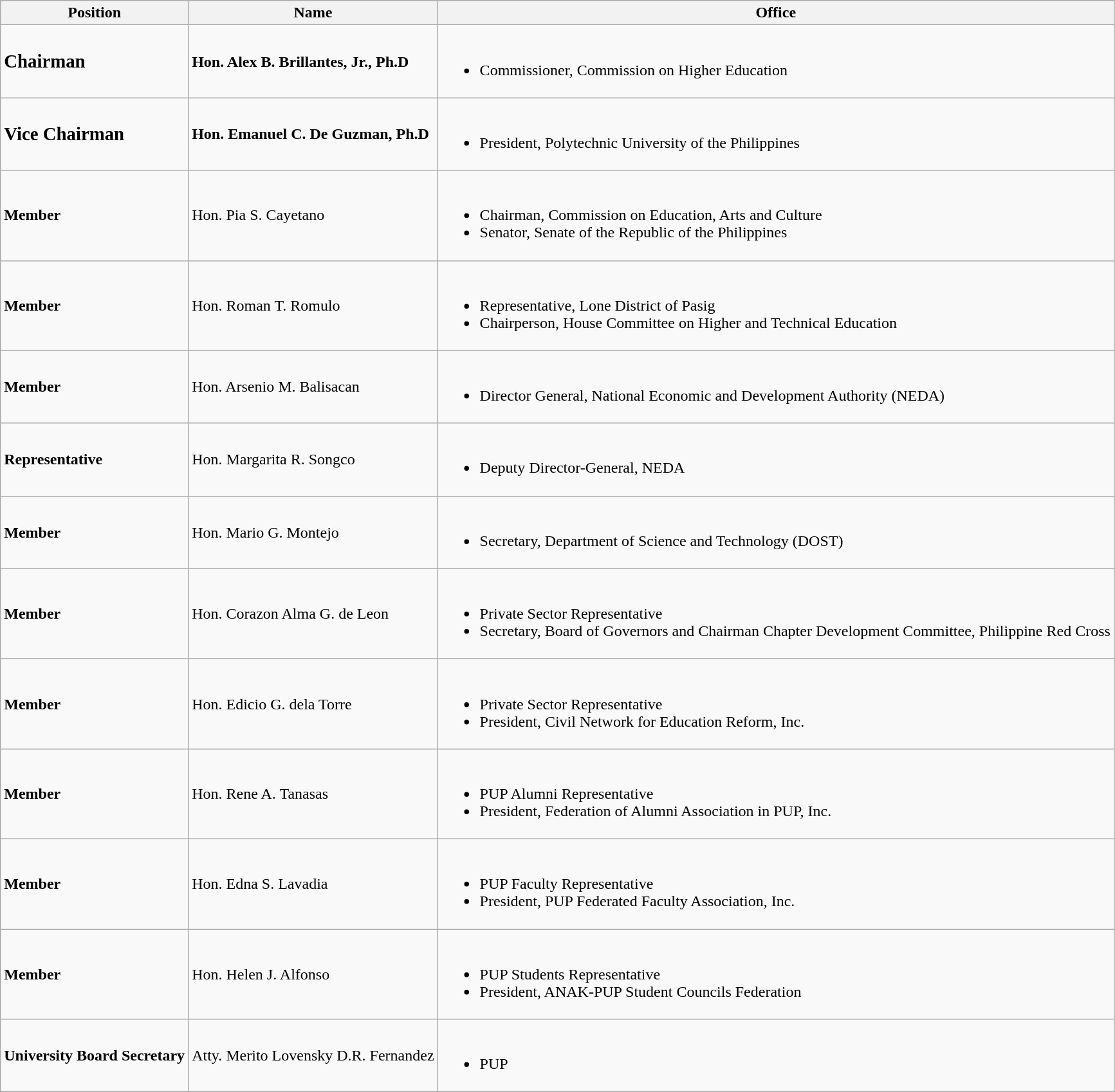<table class="wikitable">
<tr>
<th>Position</th>
<th>Name</th>
<th>Office</th>
</tr>
<tr>
<td><big><strong>Chairman</strong></big></td>
<td><strong>Hon. Alex B. Brillantes, Jr., Ph.D</strong></td>
<td><br><ul><li>Commissioner, Commission on Higher Education</li></ul></td>
</tr>
<tr>
<td><big><strong>Vice Chairman</strong></big></td>
<td><strong>Hon. Emanuel C. De Guzman, Ph.D</strong></td>
<td><br><ul><li>President, Polytechnic University of the Philippines</li></ul></td>
</tr>
<tr>
<td><strong>Member</strong></td>
<td>Hon. Pia S. Cayetano</td>
<td><br><ul><li>Chairman, Commission on Education, Arts and Culture</li><li>Senator, Senate of the Republic of the Philippines</li></ul></td>
</tr>
<tr>
<td><strong>Member</strong></td>
<td>Hon. Roman T. Romulo</td>
<td><br><ul><li>Representative, Lone District of Pasig</li><li>Chairperson, House Committee on Higher and Technical Education</li></ul></td>
</tr>
<tr>
<td><strong>Member</strong></td>
<td>Hon. Arsenio M. Balisacan</td>
<td><br><ul><li>Director General, National Economic and Development Authority (NEDA)</li></ul></td>
</tr>
<tr>
<td><strong>Representative</strong></td>
<td>Hon. Margarita R. Songco</td>
<td><br><ul><li>Deputy Director-General, NEDA</li></ul></td>
</tr>
<tr>
<td><strong>Member</strong></td>
<td>Hon. Mario G. Montejo</td>
<td><br><ul><li>Secretary, Department of Science and Technology (DOST)</li></ul></td>
</tr>
<tr>
<td><strong>Member</strong></td>
<td>Hon. Corazon Alma G. de Leon</td>
<td><br><ul><li>Private Sector Representative</li><li>Secretary, Board of Governors and Chairman Chapter Development Committee, Philippine Red Cross</li></ul></td>
</tr>
<tr>
<td><strong>Member</strong></td>
<td>Hon. Edicio G. dela Torre</td>
<td><br><ul><li>Private Sector Representative</li><li>President, Civil Network for Education Reform, Inc.</li></ul></td>
</tr>
<tr>
<td><strong>Member</strong></td>
<td>Hon. Rene A. Tanasas</td>
<td><br><ul><li>PUP Alumni Representative</li><li>President, Federation of Alumni Association in PUP, Inc.</li></ul></td>
</tr>
<tr>
<td><strong>Member</strong></td>
<td>Hon. Edna S. Lavadia</td>
<td><br><ul><li>PUP Faculty Representative</li><li>President, PUP Federated Faculty Association, Inc.</li></ul></td>
</tr>
<tr>
<td><strong>Member</strong></td>
<td>Hon. Helen J. Alfonso</td>
<td><br><ul><li>PUP Students Representative</li><li>President, ANAK-PUP Student Councils Federation</li></ul></td>
</tr>
<tr>
<td><strong>University Board Secretary</strong></td>
<td>Atty. Merito Lovensky D.R. Fernandez</td>
<td><br><ul><li>PUP</li></ul></td>
</tr>
</table>
